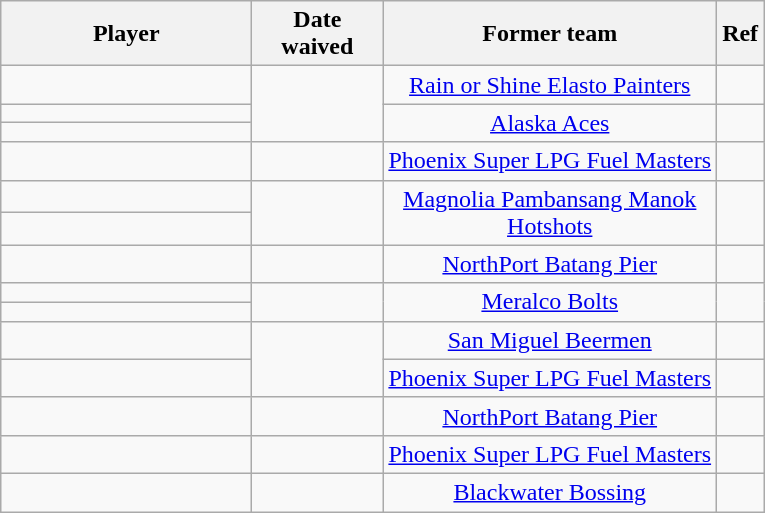<table class="wikitable sortable" style="text-align:center">
<tr>
<th style="width:160px">Player</th>
<th style="width:80px">Date waived</th>
<th style="width:180px">Former team</th>
<th class="unsortable">Ref</th>
</tr>
<tr>
<td align=left></td>
<td rowspan=3></td>
<td><a href='#'>Rain or Shine Elasto Painters</a></td>
<td></td>
</tr>
<tr>
<td align=left></td>
<td rowspan=2><a href='#'>Alaska Aces</a></td>
<td rowspan=2></td>
</tr>
<tr>
<td align=left></td>
</tr>
<tr>
<td align=left></td>
<td></td>
<td nowrap><a href='#'>Phoenix Super LPG Fuel Masters</a></td>
<td></td>
</tr>
<tr>
<td align=left></td>
<td rowspan=2></td>
<td rowspan=2><a href='#'>Magnolia Pambansang Manok Hotshots</a></td>
<td rowspan=2></td>
</tr>
<tr>
<td align=left></td>
</tr>
<tr>
<td align=left></td>
<td></td>
<td><a href='#'>NorthPort Batang Pier</a></td>
<td></td>
</tr>
<tr>
<td align=left></td>
<td rowspan=2></td>
<td rowspan=2><a href='#'>Meralco Bolts</a></td>
<td rowspan=2></td>
</tr>
<tr>
<td align=left></td>
</tr>
<tr>
<td align=left></td>
<td rowspan=2></td>
<td><a href='#'>San Miguel Beermen</a></td>
<td></td>
</tr>
<tr>
<td align=left></td>
<td><a href='#'>Phoenix Super LPG Fuel Masters</a></td>
<td></td>
</tr>
<tr>
<td align=left></td>
<td></td>
<td><a href='#'>NorthPort Batang Pier</a></td>
<td></td>
</tr>
<tr>
<td align=left></td>
<td></td>
<td><a href='#'>Phoenix Super LPG Fuel Masters</a></td>
<td></td>
</tr>
<tr>
<td align=left></td>
<td></td>
<td><a href='#'>Blackwater Bossing</a></td>
<td></td>
</tr>
</table>
